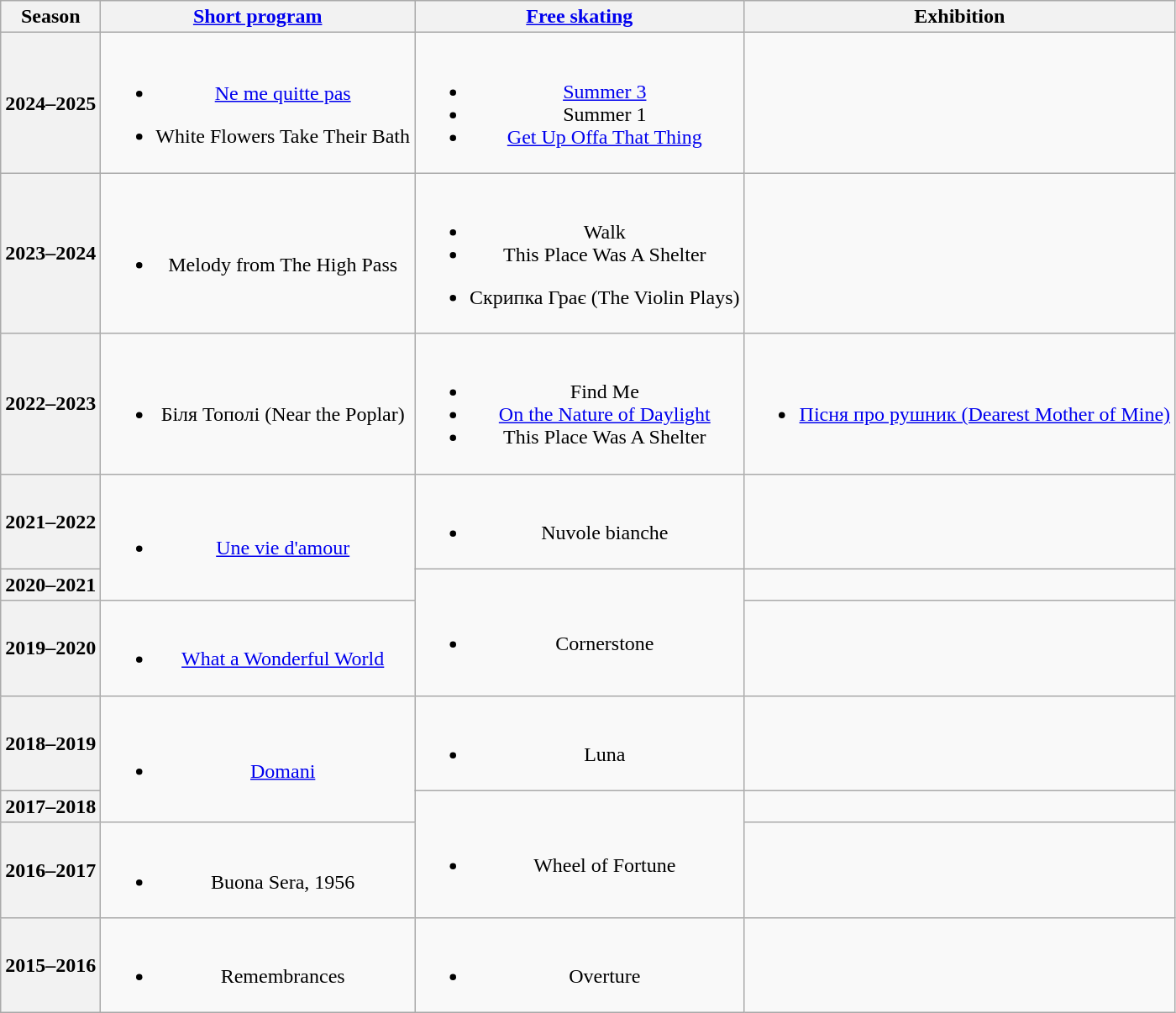<table class=wikitable style=text-align:center>
<tr>
<th>Season</th>
<th><a href='#'>Short program</a></th>
<th><a href='#'>Free skating</a></th>
<th>Exhibition</th>
</tr>
<tr>
<th>2024–2025 <br> </th>
<td><br><ul><li><a href='#'>Ne me quitte pas</a> <br></li></ul><ul><li>White Flowers Take Their Bath <br> </li></ul></td>
<td><br><ul><li><a href='#'>Summer 3</a></li><li>Summer 1 <br> </li><li><a href='#'>Get Up Offa That Thing</a> <br> </li></ul></td>
<td></td>
</tr>
<tr>
<th>2023–2024 <br> </th>
<td><br><ul><li>Melody from The High Pass <br> </li></ul></td>
<td><br><ul><li>Walk <br> </li><li>This Place Was A Shelter <br> </li></ul><ul><li>Скрипка Грає (The Violin Plays) <br> </li></ul></td>
<td></td>
</tr>
<tr>
<th>2022–2023 <br> </th>
<td><br><ul><li>Біля Тополі (Near the Poplar) <br> </li></ul></td>
<td><br><ul><li>Find Me <br> </li><li><a href='#'>On the Nature of Daylight</a> <br> </li><li>This Place Was A Shelter <br> </li></ul></td>
<td><br><ul><li><a href='#'>Пісня про рушник (Dearest Mother of Mine)</a> <br></li></ul></td>
</tr>
<tr>
<th>2021–2022 <br> </th>
<td rowspan="2"><br><ul><li><a href='#'>Une vie d'amour</a> <br> </li></ul></td>
<td><br><ul><li>Nuvole bianche <br> </li></ul></td>
<td></td>
</tr>
<tr>
<th>2020–2021 <br> </th>
<td rowspan="2"><br><ul><li>Cornerstone <br> </li></ul></td>
<td></td>
</tr>
<tr>
<th>2019–2020 <br> </th>
<td><br><ul><li><a href='#'>What a Wonderful World</a> <br> </li></ul></td>
<td></td>
</tr>
<tr>
<th>2018–2019 <br> </th>
<td rowspan="2"><br><ul><li><a href='#'>Domani</a> <br> </li></ul></td>
<td><br><ul><li>Luna <br> </li></ul></td>
<td></td>
</tr>
<tr>
<th>2017–2018 <br> </th>
<td rowspan="2"><br><ul><li>Wheel of Fortune <br></li></ul></td>
<td></td>
</tr>
<tr>
<th>2016–2017 <br> </th>
<td><br><ul><li>Buona Sera, 1956 <br></li></ul></td>
<td></td>
</tr>
<tr>
<th>2015–2016 <br> </th>
<td><br><ul><li>Remembrances <br></li></ul></td>
<td><br><ul><li>Overture <br></li></ul></td>
<td></td>
</tr>
</table>
